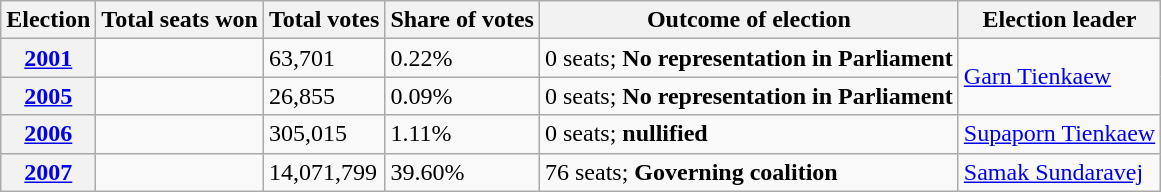<table class="wikitable">
<tr>
<th>Election</th>
<th>Total seats won</th>
<th>Total votes</th>
<th>Share of votes</th>
<th>Outcome of election</th>
<th>Election leader</th>
</tr>
<tr>
<th><a href='#'>2001</a></th>
<td></td>
<td>63,701</td>
<td>0.22%</td>
<td>0 seats; <strong>No representation in Parliament</strong></td>
<td rowspan=2><a href='#'>Garn Tienkaew</a></td>
</tr>
<tr>
<th><a href='#'>2005</a></th>
<td></td>
<td>26,855</td>
<td>0.09%</td>
<td>0 seats; <strong>No representation in Parliament</strong></td>
</tr>
<tr>
<th><a href='#'>2006</a></th>
<td></td>
<td>305,015</td>
<td>1.11%</td>
<td>0 seats; <strong>nullified</strong></td>
<td><a href='#'>Supaporn Tienkaew</a></td>
</tr>
<tr>
<th><a href='#'>2007</a></th>
<td></td>
<td>14,071,799</td>
<td>39.60%</td>
<td>76 seats; <strong>Governing coalition</strong> </td>
<td><a href='#'>Samak Sundaravej</a></td>
</tr>
</table>
